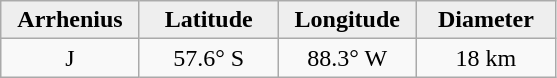<table class="wikitable">
<tr>
<th width="21%" style="background:#eeeeee;">Arrhenius</th>
<th width="21%" style="background:#eeeeee;">Latitude</th>
<th width="21%" style="background:#eeeeee;">Longitude</th>
<th width="21%" style="background:#eeeeee;">Diameter</th>
</tr>
<tr>
<td align="center">J</td>
<td align="center">57.6° S</td>
<td align="center">88.3° W</td>
<td align="center">18 km</td>
</tr>
</table>
